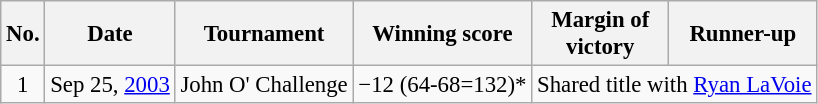<table class="wikitable" style="font-size:95%;">
<tr>
<th>No.</th>
<th>Date</th>
<th>Tournament</th>
<th>Winning score</th>
<th>Margin of<br>victory</th>
<th>Runner-up</th>
</tr>
<tr>
<td align=center>1</td>
<td align=right>Sep 25, <a href='#'>2003</a></td>
<td>John O' Challenge</td>
<td>−12 (64-68=132)*</td>
<td colspan=2>Shared title with  <a href='#'>Ryan LaVoie</a></td>
</tr>
</table>
